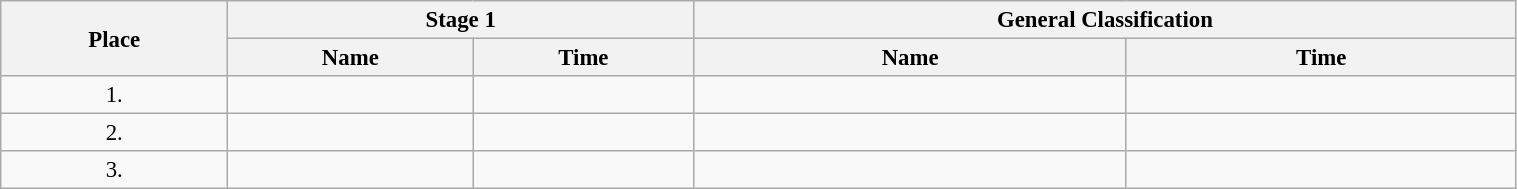<table class=wikitable style="font-size:95%" width="80%">
<tr>
<th rowspan="2">Place</th>
<th colspan="2">Stage 1</th>
<th colspan="2">General Classification</th>
</tr>
<tr>
<th>Name</th>
<th>Time</th>
<th>Name</th>
<th>Time</th>
</tr>
<tr>
<td align="center">1.</td>
<td></td>
<td></td>
<td></td>
<td></td>
</tr>
<tr>
<td align="center">2.</td>
<td></td>
<td></td>
<td></td>
<td></td>
</tr>
<tr>
<td align="center">3.</td>
<td></td>
<td></td>
<td></td>
<td></td>
</tr>
</table>
